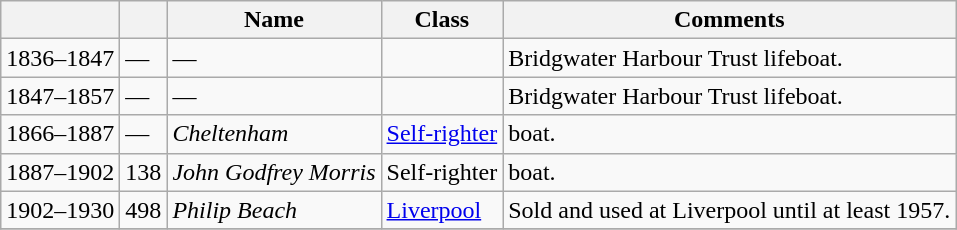<table class="wikitable sortable">
<tr>
<th></th>
<th></th>
<th>Name</th>
<th>Class</th>
<th class=unsortable>Comments</th>
</tr>
<tr>
<td>1836–1847</td>
<td>—</td>
<td>—</td>
<td></td>
<td>Bridgwater Harbour Trust lifeboat.</td>
</tr>
<tr>
<td>1847–1857</td>
<td>—</td>
<td>—</td>
<td></td>
<td>Bridgwater Harbour Trust lifeboat.</td>
</tr>
<tr>
<td>1866–1887</td>
<td>—</td>
<td><em>Cheltenham</em></td>
<td><a href='#'>Self-righter</a></td>
<td> boat.</td>
</tr>
<tr>
<td>1887–1902</td>
<td>138</td>
<td><em>John Godfrey Morris</em></td>
<td>Self-righter</td>
<td> boat.</td>
</tr>
<tr>
<td>1902–1930</td>
<td>498</td>
<td><em>Philip Beach</em></td>
<td><a href='#'>Liverpool</a></td>
<td>Sold and used at Liverpool until at least 1957.</td>
</tr>
<tr>
</tr>
</table>
